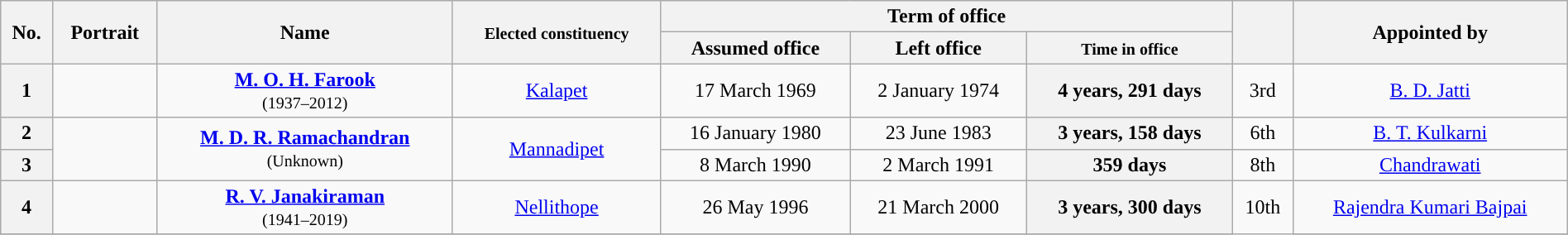<table class="wikitable sortable" style="width:100%; text-align:center">
<tr>
<th rowspan="2" style="background-color:">No.</th>
<th rowspan="2" style="background-color:">Portrait</th>
<th rowspan="2" style="background-color:">Name<br><small></small></th>
<th rowspan="2" style="background-color:"><small>Elected constituency</small></th>
<th colspan="3" style="background-color:">Term of office</th>
<th rowspan="2" style="background-color:"><a href='#'></a><br></th>
<th rowspan="2" style="background-color:">Appointed by<br><small><a href='#'></a></small></th>
</tr>
<tr>
<th style="background-color:">Assumed office</th>
<th style="background-color:">Left office</th>
<th style="background-color:"><small>Time in office</small></th>
</tr>
<tr>
<th>1</th>
<td></td>
<td><strong><a href='#'>M. O. H. Farook</a></strong><br><small>(1937–2012)</small></td>
<td><a href='#'>Kalapet</a></td>
<td>17 March 1969</td>
<td>2 January 1974</td>
<th>4 years, 291 days</th>
<td>3rd<br></td>
<td><a href='#'>B. D. Jatti</a></td>
</tr>
<tr>
<th>2</th>
<td rowspan="2"></td>
<td rowspan="2"><strong><a href='#'>M. D. R. Ramachandran</a></strong><br><small>(Unknown)</small></td>
<td rowspan="2"><a href='#'>Mannadipet</a></td>
<td>16 January 1980</td>
<td>23 June 1983</td>
<th>3 years, 158 days</th>
<td>6th<br></td>
<td><a href='#'>B. T. Kulkarni</a></td>
</tr>
<tr>
<th>3</th>
<td>8 March 1990</td>
<td>2 March 1991</td>
<th>359 days</th>
<td>8th<br></td>
<td><a href='#'>Chandrawati</a></td>
</tr>
<tr>
<th>4</th>
<td></td>
<td><strong><a href='#'>R. V. Janakiraman</a></strong><br><small>(1941–2019)</small></td>
<td><a href='#'>Nellithope</a></td>
<td>26 May 1996</td>
<td>21 March 2000</td>
<th>3 years, 300 days</th>
<td rowspan = "2">10th<br></td>
<td><a href='#'>Rajendra Kumari Bajpai</a></td>
</tr>
<tr>
</tr>
</table>
